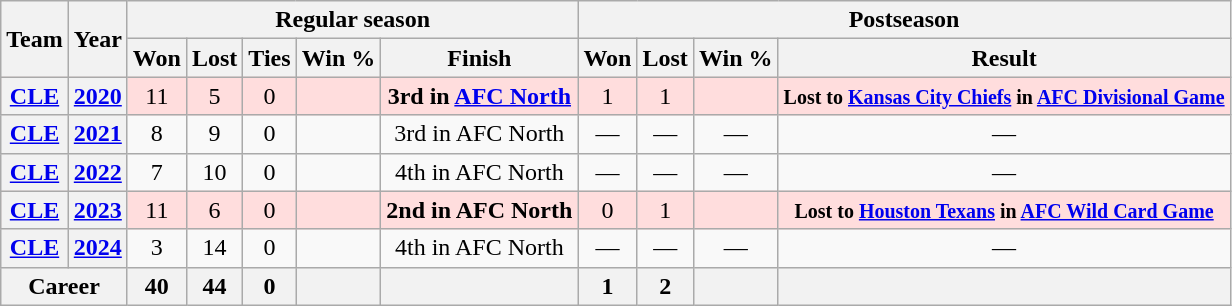<table class="wikitable" style="text-align:center;">
<tr>
<th rowspan="2">Team</th>
<th rowspan="2">Year</th>
<th colspan="5">Regular season</th>
<th colspan="4">Postseason</th>
</tr>
<tr>
<th>Won</th>
<th>Lost</th>
<th>Ties</th>
<th>Win %</th>
<th>Finish</th>
<th>Won</th>
<th>Lost</th>
<th>Win %</th>
<th>Result</th>
</tr>
<tr style="background:#fdd;">
<th><a href='#'>CLE</a></th>
<th><a href='#'>2020</a></th>
<td>11</td>
<td>5</td>
<td>0</td>
<td></td>
<td><strong>3rd in <a href='#'>AFC North</a></strong></td>
<td>1</td>
<td>1</td>
<td></td>
<td><small><strong>Lost to <a href='#'>Kansas City Chiefs</a> in <a href='#'>AFC Divisional Game</a></strong></small></td>
</tr>
<tr>
<th><a href='#'>CLE</a></th>
<th><a href='#'>2021</a></th>
<td>8</td>
<td>9</td>
<td>0</td>
<td></td>
<td>3rd in AFC North</td>
<td>—</td>
<td>—</td>
<td>—</td>
<td>—</td>
</tr>
<tr>
<th><a href='#'>CLE</a></th>
<th><a href='#'>2022</a></th>
<td>7</td>
<td>10</td>
<td>0</td>
<td></td>
<td>4th in AFC North</td>
<td>—</td>
<td>—</td>
<td>—</td>
<td>—</td>
</tr>
<tr style="background:#fdd;">
<th><a href='#'>CLE</a></th>
<th><a href='#'>2023</a></th>
<td>11</td>
<td>6</td>
<td>0</td>
<td></td>
<td><strong>2nd in AFC North</strong></td>
<td>0</td>
<td>1</td>
<td></td>
<td><small><strong>Lost to <a href='#'>Houston Texans</a> in <a href='#'>AFC Wild Card Game</a></strong></small></td>
</tr>
<tr>
<th><a href='#'>CLE</a></th>
<th><a href='#'>2024</a></th>
<td>3</td>
<td>14</td>
<td>0</td>
<td></td>
<td>4th in AFC North</td>
<td>—</td>
<td>—</td>
<td>—</td>
<td>—</td>
</tr>
<tr>
<th colspan="2">Career</th>
<th>40</th>
<th>44</th>
<th>0</th>
<th></th>
<th></th>
<th>1</th>
<th>2</th>
<th></th>
<th></th>
</tr>
</table>
